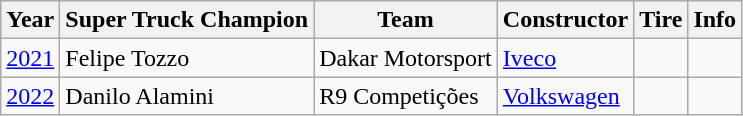<table class="wikitable">
<tr>
<th>Year</th>
<th>Super Truck Champion</th>
<th>Team</th>
<th>Constructor</th>
<th>Tire</th>
<th>Info</th>
</tr>
<tr>
<td><a href='#'>2021</a></td>
<td> Felipe Tozzo</td>
<td rowspan="1"> Dakar Motorsport</td>
<td> <a href='#'>Iveco</a></td>
<td align="center"><small></small></td>
<td align="center"></td>
</tr>
<tr>
<td><a href='#'>2022</a></td>
<td> Danilo Alamini</td>
<td rowspan="1"> R9 Competições</td>
<td> <a href='#'>Volkswagen</a></td>
<td align="center"><small></small></td>
</tr>
</table>
